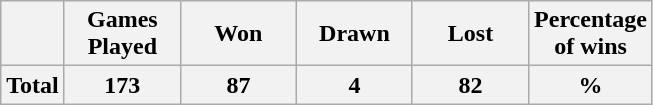<table class="wikitable" style="text-align: center;">
<tr>
<th></th>
<th width="70">Games Played</th>
<th width="70">Won</th>
<th width="70">Drawn</th>
<th width="70">Lost</th>
<th width="70">Percentage of wins</th>
</tr>
<tr class="sortbottom">
<th>Total</th>
<th>173</th>
<th>87</th>
<th>4</th>
<th>82</th>
<th>%</th>
</tr>
</table>
